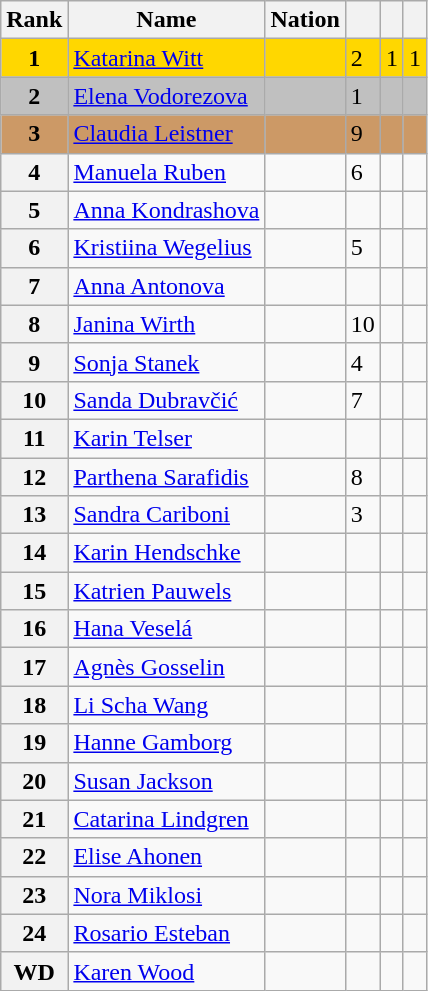<table class="wikitable">
<tr>
<th>Rank</th>
<th>Name</th>
<th>Nation</th>
<th></th>
<th></th>
<th></th>
</tr>
<tr bgcolor="gold">
<td align="center"><strong>1</strong></td>
<td><a href='#'>Katarina Witt</a></td>
<td></td>
<td>2</td>
<td>1</td>
<td>1</td>
</tr>
<tr bgcolor="silver">
<td align="center"><strong>2</strong></td>
<td><a href='#'>Elena Vodorezova</a></td>
<td></td>
<td>1</td>
<td></td>
<td></td>
</tr>
<tr bgcolor="cc9966">
<td align="center"><strong>3</strong></td>
<td><a href='#'>Claudia Leistner</a></td>
<td></td>
<td>9</td>
<td></td>
<td></td>
</tr>
<tr>
<th>4</th>
<td><a href='#'>Manuela Ruben</a></td>
<td></td>
<td>6</td>
<td></td>
<td></td>
</tr>
<tr>
<th>5</th>
<td><a href='#'>Anna Kondrashova</a></td>
<td></td>
<td></td>
<td></td>
<td></td>
</tr>
<tr>
<th>6</th>
<td><a href='#'>Kristiina Wegelius</a></td>
<td></td>
<td>5</td>
<td></td>
<td></td>
</tr>
<tr>
<th>7</th>
<td><a href='#'>Anna Antonova</a></td>
<td></td>
<td></td>
<td></td>
<td></td>
</tr>
<tr>
<th>8</th>
<td><a href='#'>Janina Wirth</a></td>
<td></td>
<td>10</td>
<td></td>
<td></td>
</tr>
<tr>
<th>9</th>
<td><a href='#'>Sonja Stanek</a></td>
<td></td>
<td>4</td>
<td></td>
<td></td>
</tr>
<tr>
<th>10</th>
<td><a href='#'>Sanda Dubravčić</a></td>
<td></td>
<td>7</td>
<td></td>
<td></td>
</tr>
<tr>
<th>11</th>
<td><a href='#'>Karin Telser</a></td>
<td></td>
<td></td>
<td></td>
<td></td>
</tr>
<tr>
<th>12</th>
<td><a href='#'>Parthena Sarafidis</a></td>
<td></td>
<td>8</td>
<td></td>
<td></td>
</tr>
<tr>
<th>13</th>
<td><a href='#'>Sandra Cariboni</a></td>
<td></td>
<td>3</td>
<td></td>
<td></td>
</tr>
<tr>
<th>14</th>
<td><a href='#'>Karin Hendschke</a></td>
<td></td>
<td></td>
<td></td>
<td></td>
</tr>
<tr>
<th>15</th>
<td><a href='#'>Katrien Pauwels</a></td>
<td></td>
<td></td>
<td></td>
<td></td>
</tr>
<tr>
<th>16</th>
<td><a href='#'>Hana Veselá</a></td>
<td></td>
<td></td>
<td></td>
<td></td>
</tr>
<tr>
<th>17</th>
<td><a href='#'>Agnès Gosselin</a></td>
<td></td>
<td></td>
<td></td>
<td></td>
</tr>
<tr>
<th>18</th>
<td><a href='#'>Li Scha Wang</a></td>
<td></td>
<td></td>
<td></td>
<td></td>
</tr>
<tr>
<th>19</th>
<td><a href='#'>Hanne Gamborg</a></td>
<td></td>
<td></td>
<td></td>
<td></td>
</tr>
<tr>
<th>20</th>
<td><a href='#'>Susan Jackson</a></td>
<td></td>
<td></td>
<td></td>
<td></td>
</tr>
<tr>
<th>21</th>
<td><a href='#'>Catarina Lindgren</a></td>
<td></td>
<td></td>
<td></td>
<td></td>
</tr>
<tr>
<th>22</th>
<td><a href='#'>Elise Ahonen</a></td>
<td></td>
<td></td>
<td></td>
<td></td>
</tr>
<tr>
<th>23</th>
<td><a href='#'>Nora Miklosi</a></td>
<td></td>
<td></td>
<td></td>
<td></td>
</tr>
<tr>
<th>24</th>
<td><a href='#'>Rosario Esteban</a></td>
<td></td>
<td></td>
<td></td>
<td></td>
</tr>
<tr>
<th>WD</th>
<td><a href='#'>Karen Wood</a></td>
<td></td>
<td></td>
<td></td>
<td></td>
</tr>
</table>
